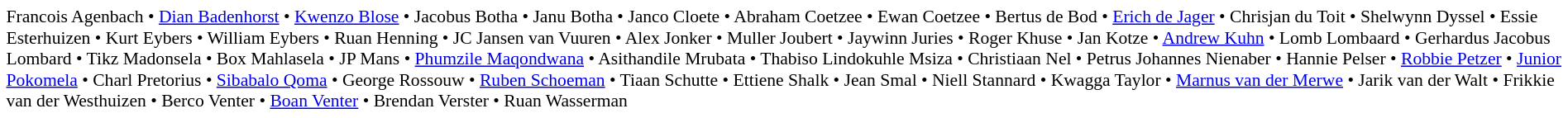<table cellpadding="2" style="border: 1px solid white; font-size:90%;">
<tr>
<td style="text-align:left;">Francois Agenbach • <a href='#'>Dian Badenhorst</a> • <a href='#'>Kwenzo Blose</a> • Jacobus Botha • Janu Botha • Janco Cloete • Abraham Coetzee • Ewan Coetzee • Bertus de Bod • <a href='#'>Erich de Jager</a> • Chrisjan du Toit • Shelwynn Dyssel • Essie Esterhuizen • Kurt Eybers • William Eybers • Ruan Henning • JC Jansen van Vuuren • Alex Jonker • Muller Joubert • Jaywinn Juries • Roger Khuse • Jan Kotze • <a href='#'>Andrew Kuhn</a> • Lomb Lombaard • Gerhardus Jacobus Lombard • Tikz Madonsela • Box Mahlasela • JP Mans • <a href='#'>Phumzile Maqondwana</a> • Asithandile Mrubata • Thabiso Lindokuhle Msiza • Christiaan Nel • Petrus Johannes Nienaber • Hannie Pelser • <a href='#'>Robbie Petzer</a> • <a href='#'>Junior Pokomela</a> • Charl Pretorius • <a href='#'>Sibabalo Qoma</a> • George Rossouw • <a href='#'>Ruben Schoeman</a> • Tiaan Schutte • Ettiene Shalk • Jean Smal • Niell Stannard • Kwagga Taylor • <a href='#'>Marnus van der Merwe</a> • Jarik van der Walt • Frikkie van der Westhuizen • Berco Venter • <a href='#'>Boan Venter</a> • Brendan Verster • Ruan Wasserman</td>
</tr>
</table>
